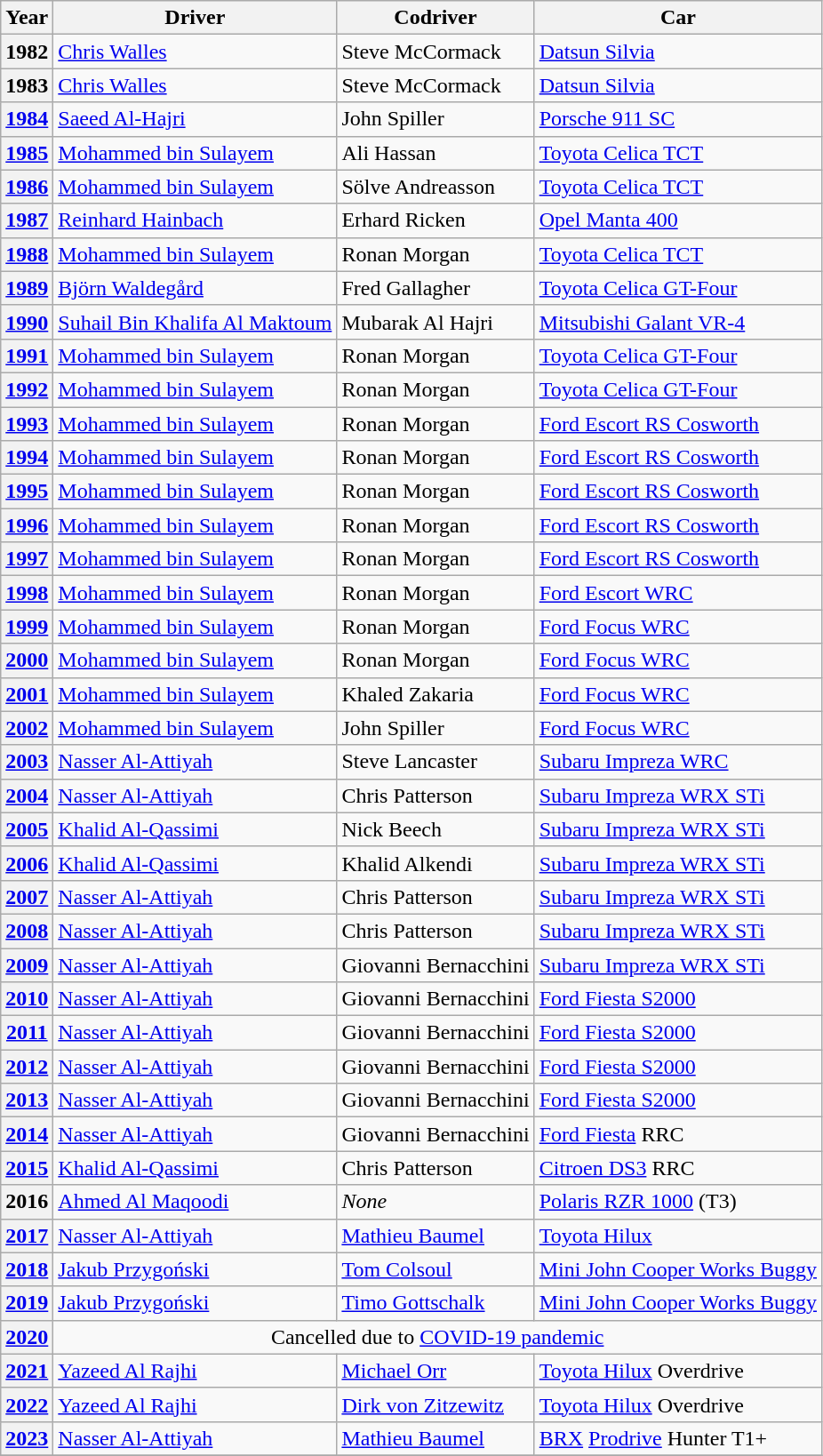<table class="wikitable">
<tr>
<th>Year</th>
<th>Driver</th>
<th>Codriver</th>
<th>Car</th>
</tr>
<tr>
<th>1982</th>
<td> <a href='#'>Chris Walles</a></td>
<td> Steve McCormack</td>
<td><a href='#'>Datsun Silvia</a></td>
</tr>
<tr>
<th>1983</th>
<td> <a href='#'>Chris Walles</a></td>
<td> Steve McCormack</td>
<td><a href='#'>Datsun Silvia</a></td>
</tr>
<tr>
<th><a href='#'>1984</a></th>
<td> <a href='#'>Saeed Al-Hajri</a></td>
<td> John Spiller</td>
<td><a href='#'>Porsche 911 SC</a></td>
</tr>
<tr>
<th><a href='#'>1985</a></th>
<td> <a href='#'>Mohammed bin Sulayem</a></td>
<td> Ali Hassan</td>
<td><a href='#'>Toyota Celica TCT</a></td>
</tr>
<tr>
<th><a href='#'>1986</a></th>
<td> <a href='#'>Mohammed bin Sulayem</a></td>
<td> Sölve Andreasson</td>
<td><a href='#'>Toyota Celica TCT</a></td>
</tr>
<tr>
<th><a href='#'>1987</a></th>
<td> <a href='#'>Reinhard Hainbach</a></td>
<td> Erhard Ricken</td>
<td><a href='#'>Opel Manta 400</a></td>
</tr>
<tr>
<th><a href='#'>1988</a></th>
<td> <a href='#'>Mohammed bin Sulayem</a></td>
<td> Ronan Morgan</td>
<td><a href='#'>Toyota Celica TCT</a></td>
</tr>
<tr>
<th><a href='#'>1989</a></th>
<td> <a href='#'>Björn Waldegård</a></td>
<td> Fred Gallagher</td>
<td><a href='#'>Toyota Celica GT-Four</a></td>
</tr>
<tr>
<th><a href='#'>1990</a></th>
<td> <a href='#'>Suhail Bin Khalifa Al Maktoum</a></td>
<td> Mubarak Al Hajri</td>
<td><a href='#'>Mitsubishi Galant VR-4</a></td>
</tr>
<tr>
<th><a href='#'>1991</a></th>
<td> <a href='#'>Mohammed bin Sulayem</a></td>
<td> Ronan Morgan</td>
<td><a href='#'>Toyota Celica GT-Four</a></td>
</tr>
<tr>
<th><a href='#'>1992</a></th>
<td> <a href='#'>Mohammed bin Sulayem</a></td>
<td> Ronan Morgan</td>
<td><a href='#'>Toyota Celica GT-Four</a></td>
</tr>
<tr>
<th><a href='#'>1993</a></th>
<td> <a href='#'>Mohammed bin Sulayem</a></td>
<td> Ronan Morgan</td>
<td><a href='#'>Ford Escort RS Cosworth</a></td>
</tr>
<tr>
<th><a href='#'>1994</a></th>
<td> <a href='#'>Mohammed bin Sulayem</a></td>
<td> Ronan Morgan</td>
<td><a href='#'>Ford Escort RS Cosworth</a></td>
</tr>
<tr>
<th><a href='#'>1995</a></th>
<td> <a href='#'>Mohammed bin Sulayem</a></td>
<td> Ronan Morgan</td>
<td><a href='#'>Ford Escort RS Cosworth</a></td>
</tr>
<tr>
<th><a href='#'>1996</a></th>
<td> <a href='#'>Mohammed bin Sulayem</a></td>
<td> Ronan Morgan</td>
<td><a href='#'>Ford Escort RS Cosworth</a></td>
</tr>
<tr>
<th><a href='#'>1997</a></th>
<td> <a href='#'>Mohammed bin Sulayem</a></td>
<td> Ronan Morgan</td>
<td><a href='#'>Ford Escort RS Cosworth</a></td>
</tr>
<tr>
<th><a href='#'>1998</a></th>
<td> <a href='#'>Mohammed bin Sulayem</a></td>
<td> Ronan Morgan</td>
<td><a href='#'>Ford Escort WRC</a></td>
</tr>
<tr>
<th><a href='#'>1999</a></th>
<td> <a href='#'>Mohammed bin Sulayem</a></td>
<td> Ronan Morgan</td>
<td><a href='#'>Ford Focus WRC</a></td>
</tr>
<tr>
<th><a href='#'>2000</a></th>
<td> <a href='#'>Mohammed bin Sulayem</a></td>
<td> Ronan Morgan</td>
<td><a href='#'>Ford Focus WRC</a></td>
</tr>
<tr>
<th><a href='#'>2001</a></th>
<td> <a href='#'>Mohammed bin Sulayem</a></td>
<td> Khaled Zakaria</td>
<td><a href='#'>Ford Focus WRC</a></td>
</tr>
<tr>
<th><a href='#'>2002</a></th>
<td> <a href='#'>Mohammed bin Sulayem</a></td>
<td> John Spiller</td>
<td><a href='#'>Ford Focus WRC</a></td>
</tr>
<tr>
<th><a href='#'>2003</a></th>
<td> <a href='#'>Nasser Al-Attiyah</a></td>
<td> Steve Lancaster</td>
<td><a href='#'>Subaru Impreza WRC</a></td>
</tr>
<tr>
<th><a href='#'>2004</a></th>
<td> <a href='#'>Nasser Al-Attiyah</a></td>
<td> Chris Patterson</td>
<td><a href='#'>Subaru Impreza WRX STi</a></td>
</tr>
<tr>
<th><a href='#'>2005</a></th>
<td> <a href='#'>Khalid Al-Qassimi</a></td>
<td> Nick Beech</td>
<td><a href='#'>Subaru Impreza WRX STi</a></td>
</tr>
<tr>
<th><a href='#'>2006</a></th>
<td> <a href='#'>Khalid Al-Qassimi</a></td>
<td> Khalid Alkendi</td>
<td><a href='#'>Subaru Impreza WRX STi</a></td>
</tr>
<tr>
<th><a href='#'>2007</a></th>
<td> <a href='#'>Nasser Al-Attiyah</a></td>
<td> Chris Patterson</td>
<td><a href='#'>Subaru Impreza WRX STi</a></td>
</tr>
<tr>
<th><a href='#'>2008</a></th>
<td> <a href='#'>Nasser Al-Attiyah</a></td>
<td> Chris Patterson</td>
<td><a href='#'>Subaru Impreza WRX STi</a></td>
</tr>
<tr>
<th><a href='#'>2009</a></th>
<td> <a href='#'>Nasser Al-Attiyah</a></td>
<td> Giovanni Bernacchini</td>
<td><a href='#'>Subaru Impreza WRX STi</a></td>
</tr>
<tr>
<th><a href='#'>2010</a></th>
<td> <a href='#'>Nasser Al-Attiyah</a></td>
<td> Giovanni Bernacchini</td>
<td><a href='#'>Ford Fiesta S2000</a></td>
</tr>
<tr>
<th><a href='#'>2011</a></th>
<td> <a href='#'>Nasser Al-Attiyah</a></td>
<td> Giovanni Bernacchini</td>
<td><a href='#'>Ford Fiesta S2000</a></td>
</tr>
<tr>
<th><a href='#'>2012</a></th>
<td> <a href='#'>Nasser Al-Attiyah</a></td>
<td> Giovanni Bernacchini</td>
<td><a href='#'>Ford Fiesta S2000</a></td>
</tr>
<tr>
<th><a href='#'>2013</a></th>
<td> <a href='#'>Nasser Al-Attiyah</a></td>
<td> Giovanni Bernacchini</td>
<td><a href='#'>Ford Fiesta S2000</a></td>
</tr>
<tr>
<th><a href='#'>2014</a></th>
<td> <a href='#'>Nasser Al-Attiyah</a></td>
<td> Giovanni Bernacchini</td>
<td><a href='#'>Ford Fiesta</a> RRC</td>
</tr>
<tr>
<th><a href='#'>2015</a></th>
<td> <a href='#'>Khalid Al-Qassimi</a></td>
<td> Chris Patterson</td>
<td><a href='#'>Citroen DS3</a> RRC</td>
</tr>
<tr>
<th>2016</th>
<td> <a href='#'>Ahmed Al Maqoodi</a></td>
<td><em>None</em></td>
<td><a href='#'>Polaris RZR 1000</a> (T3)</td>
</tr>
<tr>
<th><a href='#'>2017</a></th>
<td> <a href='#'>Nasser Al-Attiyah</a></td>
<td> <a href='#'>Mathieu Baumel</a></td>
<td><a href='#'>Toyota Hilux</a></td>
</tr>
<tr>
<th><a href='#'>2018</a></th>
<td> <a href='#'>Jakub Przygoński</a></td>
<td> <a href='#'>Tom Colsoul</a></td>
<td><a href='#'>Mini John Cooper Works Buggy</a></td>
</tr>
<tr>
<th><a href='#'>2019</a></th>
<td> <a href='#'>Jakub Przygoński</a></td>
<td> <a href='#'>Timo Gottschalk</a></td>
<td><a href='#'>Mini John Cooper Works Buggy</a></td>
</tr>
<tr>
<th><a href='#'>2020</a></th>
<td colspan="3" align=center>Cancelled due to <a href='#'>COVID-19 pandemic</a></td>
</tr>
<tr>
<th><a href='#'>2021</a></th>
<td> <a href='#'>Yazeed Al Rajhi</a></td>
<td> <a href='#'>Michael Orr</a></td>
<td><a href='#'>Toyota Hilux</a> Overdrive</td>
</tr>
<tr>
<th><a href='#'>2022</a></th>
<td> <a href='#'>Yazeed Al Rajhi</a></td>
<td> <a href='#'>Dirk von Zitzewitz</a></td>
<td><a href='#'>Toyota Hilux</a> Overdrive</td>
</tr>
<tr>
<th><a href='#'>2023</a></th>
<td> <a href='#'>Nasser Al-Attiyah</a></td>
<td> <a href='#'>Mathieu Baumel</a></td>
<td><a href='#'>BRX</a> <a href='#'>Prodrive</a> Hunter T1+</td>
</tr>
<tr>
</tr>
</table>
